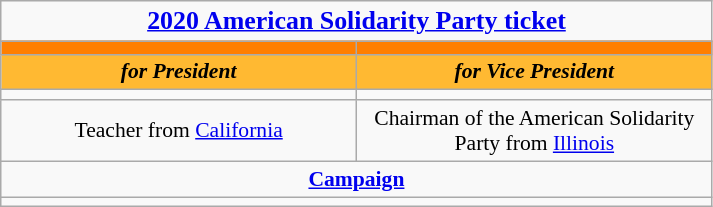<table class="wikitable" style="font-size:90%; text-align:center;">
<tr>
<td colspan=2><big><strong><a href='#'>2020 American Solidarity Party ticket</a></strong></big></td>
</tr>
<tr>
<th style="font-size:135%; background:#FF7F00"></th>
<th style="font-size:135%; background:#FF7F00"></th>
</tr>
<tr style="color:#000; font-size:100%; background:#FFB932">
<td><strong><em>for President</em></strong></td>
<td><strong><em>for Vice President</em></strong></td>
</tr>
<tr>
<td></td>
<td></td>
</tr>
<tr>
<td style=width:16em>Teacher from <a href='#'>California</a></td>
<td style=width:16em>Chairman of the American Solidarity Party from <a href='#'>Illinois</a></td>
</tr>
<tr>
<td colspan=2><a href='#'><strong>Campaign</strong></a></td>
</tr>
<tr>
<td colspan=2></td>
</tr>
</table>
